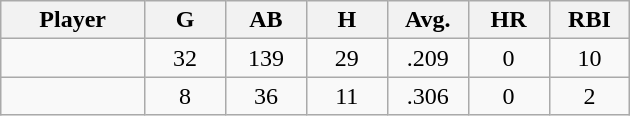<table class="wikitable sortable">
<tr>
<th bgcolor="#DDDDFF" width="16%">Player</th>
<th bgcolor="#DDDDFF" width="9%">G</th>
<th bgcolor="#DDDDFF" width="9%">AB</th>
<th bgcolor="#DDDDFF" width="9%">H</th>
<th bgcolor="#DDDDFF" width="9%">Avg.</th>
<th bgcolor="#DDDDFF" width="9%">HR</th>
<th bgcolor="#DDDDFF" width="9%">RBI</th>
</tr>
<tr align="center">
<td></td>
<td>32</td>
<td>139</td>
<td>29</td>
<td>.209</td>
<td>0</td>
<td>10</td>
</tr>
<tr align="center">
<td></td>
<td>8</td>
<td>36</td>
<td>11</td>
<td>.306</td>
<td>0</td>
<td>2</td>
</tr>
</table>
